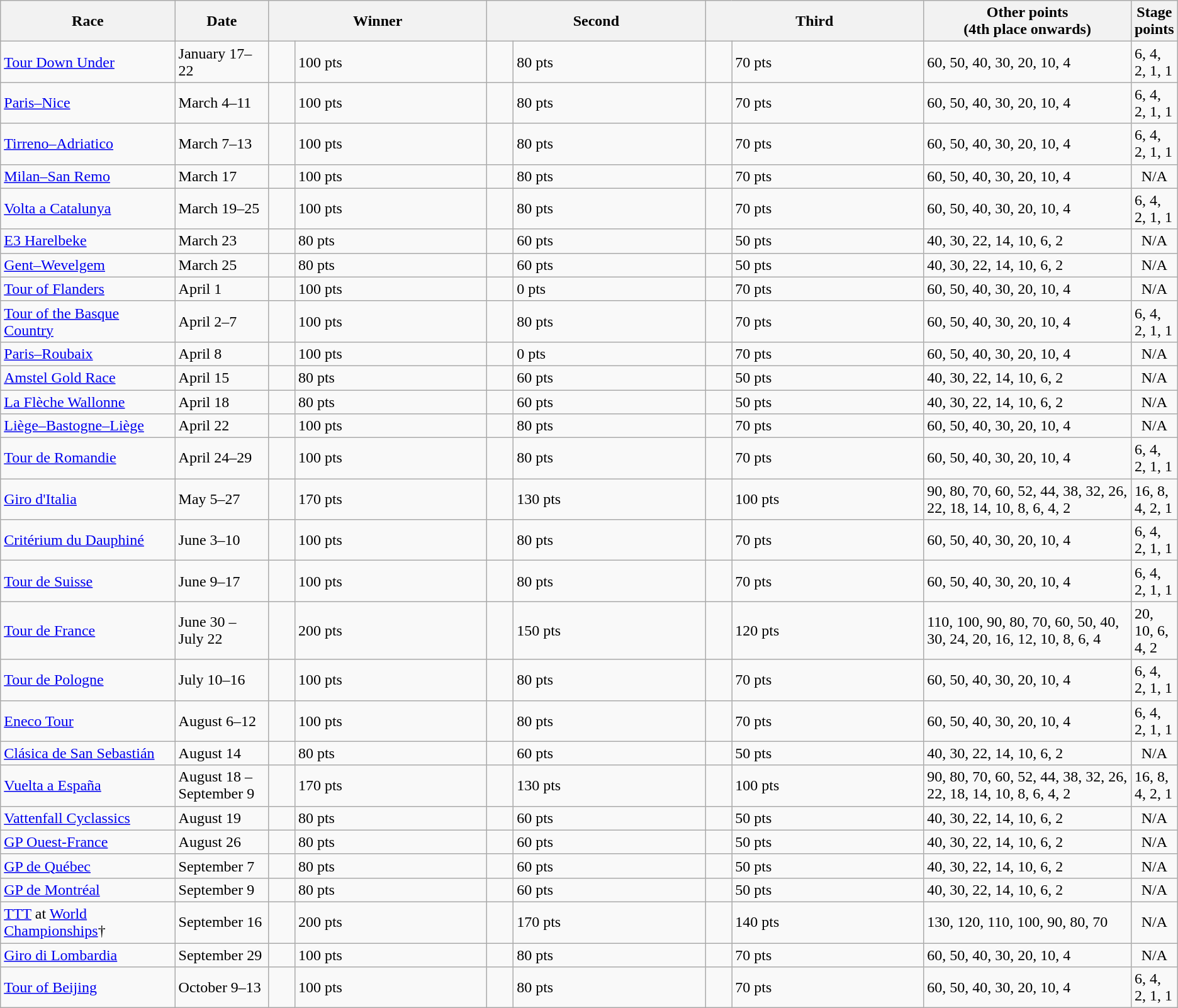<table class="wikitable">
<tr>
<th width=15%>Race</th>
<th width=8%>Date</th>
<th style="width:19%;" colspan="2">Winner</th>
<th style="width:19%;" colspan="2">Second</th>
<th style="width:19%;" colspan="2">Third</th>
<th width=18%>Other points<br>(4th place onwards)</th>
<th width=4%>Stage points</th>
</tr>
<tr>
<td> <a href='#'>Tour Down Under</a></td>
<td>January 17–22</td>
<td></td>
<td>100 pts</td>
<td></td>
<td>80 pts</td>
<td></td>
<td>70 pts</td>
<td>60, 50, 40, 30, 20, 10, 4</td>
<td>6, 4, 2, 1, 1</td>
</tr>
<tr>
<td> <a href='#'>Paris–Nice</a></td>
<td>March 4–11</td>
<td></td>
<td>100 pts</td>
<td></td>
<td>80 pts</td>
<td></td>
<td>70 pts</td>
<td>60, 50, 40, 30, 20, 10, 4</td>
<td>6, 4, 2, 1, 1</td>
</tr>
<tr>
<td> <a href='#'>Tirreno–Adriatico</a></td>
<td>March 7–13</td>
<td></td>
<td>100 pts</td>
<td></td>
<td>80 pts</td>
<td></td>
<td>70 pts</td>
<td>60, 50, 40, 30, 20, 10, 4</td>
<td>6, 4, 2, 1, 1</td>
</tr>
<tr>
<td> <a href='#'>Milan–San Remo</a></td>
<td>March 17</td>
<td></td>
<td>100 pts</td>
<td></td>
<td>80 pts</td>
<td></td>
<td>70 pts</td>
<td>60, 50, 40, 30, 20, 10, 4</td>
<td align=center>N/A</td>
</tr>
<tr>
<td> <a href='#'>Volta a Catalunya</a></td>
<td>March 19–25</td>
<td></td>
<td>100 pts</td>
<td></td>
<td>80 pts</td>
<td></td>
<td>70 pts</td>
<td>60, 50, 40, 30, 20, 10, 4</td>
<td>6, 4, 2, 1, 1</td>
</tr>
<tr>
<td> <a href='#'>E3 Harelbeke</a></td>
<td>March 23</td>
<td></td>
<td>80 pts</td>
<td></td>
<td>60 pts</td>
<td></td>
<td>50 pts</td>
<td>40, 30, 22, 14, 10, 6, 2</td>
<td align=center>N/A</td>
</tr>
<tr>
<td> <a href='#'>Gent–Wevelgem</a></td>
<td>March 25</td>
<td></td>
<td>80 pts</td>
<td></td>
<td>60 pts</td>
<td></td>
<td>50 pts</td>
<td>40, 30, 22, 14, 10, 6, 2</td>
<td align=center>N/A</td>
</tr>
<tr>
<td> <a href='#'>Tour of Flanders</a></td>
<td>April 1</td>
<td></td>
<td>100 pts</td>
<td></td>
<td>0 pts</td>
<td></td>
<td>70 pts</td>
<td>60, 50, 40, 30, 20, 10, 4</td>
<td align=center>N/A</td>
</tr>
<tr>
<td> <a href='#'>Tour of the Basque Country</a></td>
<td>April 2–7</td>
<td></td>
<td>100 pts</td>
<td></td>
<td>80 pts</td>
<td></td>
<td>70 pts</td>
<td>60, 50, 40, 30, 20, 10, 4</td>
<td>6, 4, 2, 1, 1</td>
</tr>
<tr>
<td> <a href='#'>Paris–Roubaix</a></td>
<td>April 8</td>
<td></td>
<td>100 pts</td>
<td></td>
<td>0 pts</td>
<td></td>
<td>70 pts</td>
<td>60, 50, 40, 30, 20, 10, 4</td>
<td align=center>N/A</td>
</tr>
<tr>
<td> <a href='#'>Amstel Gold Race</a></td>
<td>April 15</td>
<td></td>
<td>80 pts</td>
<td></td>
<td>60 pts</td>
<td></td>
<td>50 pts</td>
<td>40, 30, 22, 14, 10, 6, 2</td>
<td align=center>N/A</td>
</tr>
<tr>
<td> <a href='#'>La Flèche Wallonne</a></td>
<td>April 18</td>
<td></td>
<td>80 pts</td>
<td></td>
<td>60 pts</td>
<td></td>
<td>50 pts</td>
<td>40, 30, 22, 14, 10, 6, 2</td>
<td align=center>N/A</td>
</tr>
<tr>
<td> <a href='#'>Liège–Bastogne–Liège</a></td>
<td>April 22</td>
<td></td>
<td>100 pts</td>
<td></td>
<td>80 pts</td>
<td></td>
<td>70 pts</td>
<td>60, 50, 40, 30, 20, 10, 4</td>
<td align=center>N/A</td>
</tr>
<tr>
<td> <a href='#'>Tour de Romandie</a></td>
<td>April 24–29</td>
<td></td>
<td>100 pts</td>
<td></td>
<td>80 pts</td>
<td></td>
<td>70 pts</td>
<td>60, 50, 40, 30, 20, 10, 4</td>
<td>6, 4, 2, 1, 1</td>
</tr>
<tr>
<td> <a href='#'>Giro d'Italia</a></td>
<td>May 5–27</td>
<td></td>
<td>170 pts</td>
<td></td>
<td>130 pts</td>
<td></td>
<td>100 pts</td>
<td>90, 80, 70, 60, 52, 44, 38, 32, 26, 22, 18, 14, 10, 8, 6, 4, 2</td>
<td>16, 8, 4, 2, 1</td>
</tr>
<tr>
<td> <a href='#'>Critérium du Dauphiné</a></td>
<td>June 3–10</td>
<td></td>
<td>100 pts</td>
<td></td>
<td>80 pts</td>
<td></td>
<td>70 pts</td>
<td>60, 50, 40, 30, 20, 10, 4</td>
<td>6, 4, 2, 1, 1</td>
</tr>
<tr>
<td> <a href='#'>Tour de Suisse</a></td>
<td>June 9–17</td>
<td></td>
<td>100 pts</td>
<td></td>
<td>80 pts</td>
<td></td>
<td>70 pts</td>
<td>60, 50, 40, 30, 20, 10, 4</td>
<td>6, 4, 2, 1, 1</td>
</tr>
<tr>
<td> <a href='#'>Tour de France</a></td>
<td>June 30 – July 22</td>
<td><br></td>
<td>200 pts</td>
<td></td>
<td>150 pts</td>
<td></td>
<td>120 pts</td>
<td>110, 100, 90, 80, 70, 60, 50, 40, 30, 24, 20, 16, 12, 10, 8, 6, 4</td>
<td>20, 10, 6, 4, 2</td>
</tr>
<tr>
<td> <a href='#'>Tour de Pologne</a></td>
<td>July 10–16</td>
<td></td>
<td>100 pts</td>
<td></td>
<td>80 pts</td>
<td></td>
<td>70 pts</td>
<td>60, 50, 40, 30, 20, 10, 4</td>
<td>6, 4, 2, 1, 1</td>
</tr>
<tr>
<td> <a href='#'>Eneco Tour</a></td>
<td>August 6–12</td>
<td></td>
<td>100 pts</td>
<td></td>
<td>80 pts</td>
<td></td>
<td>70 pts</td>
<td>60, 50, 40, 30, 20, 10, 4</td>
<td>6, 4, 2, 1, 1</td>
</tr>
<tr>
<td> <a href='#'>Clásica de San Sebastián</a></td>
<td>August 14</td>
<td></td>
<td>80 pts</td>
<td></td>
<td>60 pts</td>
<td></td>
<td>50 pts</td>
<td>40, 30, 22, 14, 10, 6, 2</td>
<td align=center>N/A</td>
</tr>
<tr>
<td> <a href='#'>Vuelta a España</a></td>
<td>August 18 – September 9</td>
<td></td>
<td>170 pts</td>
<td></td>
<td>130 pts</td>
<td></td>
<td>100 pts</td>
<td>90, 80, 70, 60, 52, 44, 38, 32, 26, 22, 18, 14, 10, 8, 6, 4, 2</td>
<td>16, 8, 4, 2, 1</td>
</tr>
<tr>
<td> <a href='#'>Vattenfall Cyclassics</a></td>
<td>August 19</td>
<td></td>
<td>80 pts</td>
<td></td>
<td>60 pts</td>
<td></td>
<td>50 pts</td>
<td>40, 30, 22, 14, 10, 6, 2</td>
<td align=center>N/A</td>
</tr>
<tr>
<td> <a href='#'>GP Ouest-France</a></td>
<td>August 26</td>
<td></td>
<td>80 pts</td>
<td></td>
<td>60 pts</td>
<td></td>
<td>50 pts</td>
<td>40, 30, 22, 14, 10, 6, 2</td>
<td align=center>N/A</td>
</tr>
<tr>
<td> <a href='#'>GP de Québec</a></td>
<td>September 7</td>
<td></td>
<td>80 pts</td>
<td></td>
<td>60 pts</td>
<td></td>
<td>50 pts</td>
<td>40, 30, 22, 14, 10, 6, 2</td>
<td align=center>N/A</td>
</tr>
<tr>
<td> <a href='#'>GP de Montréal</a></td>
<td>September 9</td>
<td></td>
<td>80 pts</td>
<td></td>
<td>60 pts</td>
<td></td>
<td>50 pts</td>
<td>40, 30, 22, 14, 10, 6, 2</td>
<td align=center>N/A</td>
</tr>
<tr>
<td> <a href='#'>TTT</a> at <a href='#'>World Championships</a>†</td>
<td>September 16</td>
<td></td>
<td>200 pts</td>
<td></td>
<td>170 pts</td>
<td></td>
<td>140 pts</td>
<td>130, 120, 110, 100, 90, 80, 70</td>
<td align=center>N/A</td>
</tr>
<tr>
<td> <a href='#'>Giro di Lombardia</a></td>
<td>September 29</td>
<td></td>
<td>100 pts</td>
<td></td>
<td>80 pts</td>
<td></td>
<td>70 pts</td>
<td>60, 50, 40, 30, 20, 10, 4</td>
<td align=center>N/A</td>
</tr>
<tr>
<td> <a href='#'>Tour of Beijing</a></td>
<td>October 9–13</td>
<td></td>
<td>100 pts</td>
<td></td>
<td>80 pts</td>
<td></td>
<td>70 pts</td>
<td>60, 50, 40, 30, 20, 10, 4</td>
<td>6, 4, 2, 1, 1</td>
</tr>
</table>
